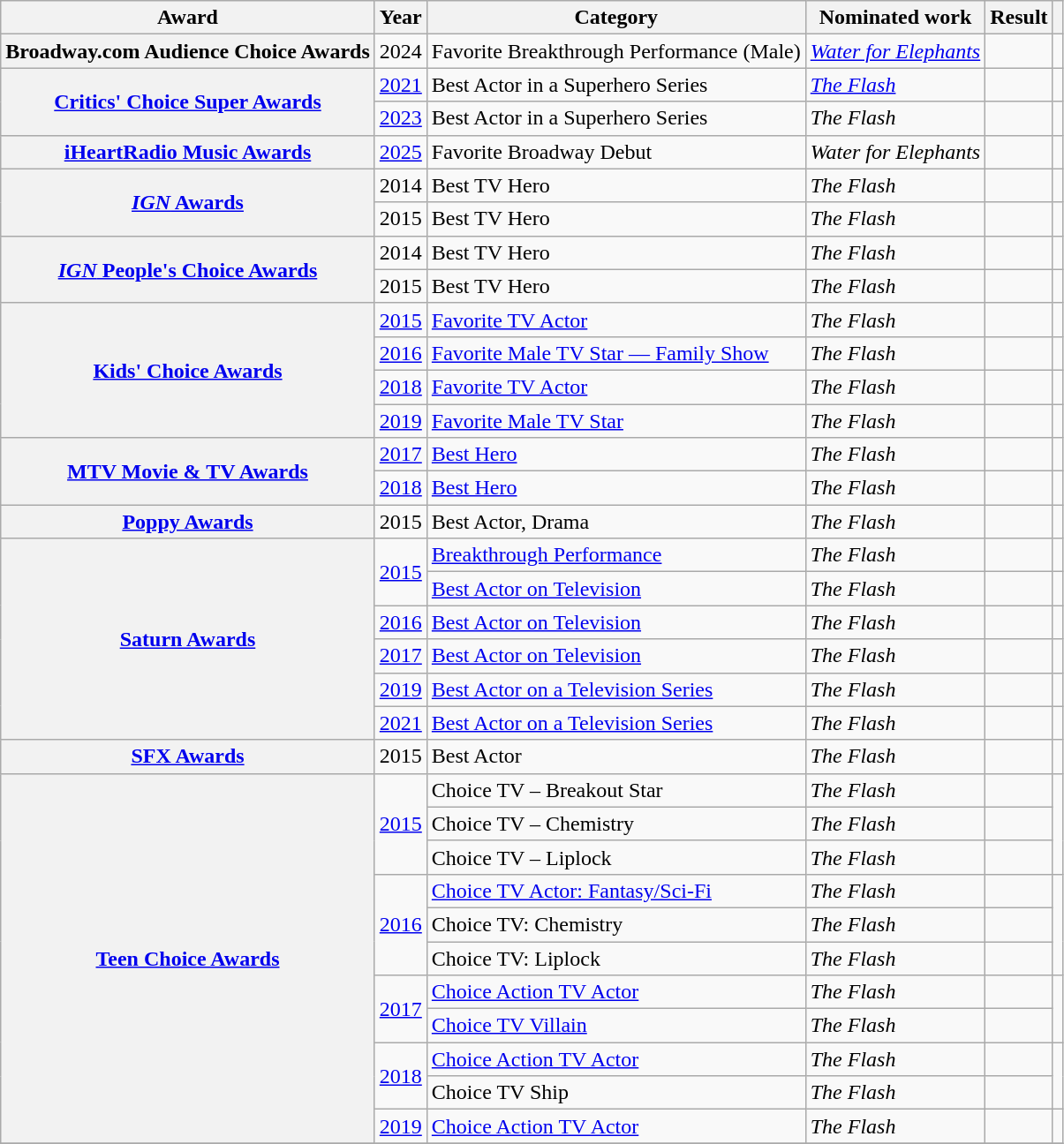<table class="wikitable sortable plainrowheaders">
<tr>
<th scope="col">Award</th>
<th scope="col">Year</th>
<th scope="col">Category</th>
<th scope="col">Nominated work</th>
<th scope="col">Result</th>
<th scope="col" class="unsortable"></th>
</tr>
<tr>
<th scope="row">Broadway.com Audience Choice Awards</th>
<td>2024</td>
<td>Favorite Breakthrough Performance (Male)</td>
<td><a href='#'><em>Water for Elephants</em></a></td>
<td></td>
<td style="text-align:center;"></td>
</tr>
<tr>
<th scope="row" rowspan="2"><a href='#'>Critics' Choice Super Awards</a></th>
<td><a href='#'>2021</a></td>
<td>Best Actor in a Superhero Series</td>
<td data-sort-value="Flash, The"><em><a href='#'>The Flash</a></em></td>
<td></td>
<td style="text-align:center;"></td>
</tr>
<tr>
<td><a href='#'>2023</a></td>
<td>Best Actor in a Superhero Series</td>
<td data-sort-value="Flash, The"><em>The Flash</em></td>
<td></td>
<td style="text-align:center;"></td>
</tr>
<tr>
<th scope="row"><a href='#'>iHeartRadio Music Awards</a></th>
<td><a href='#'>2025</a></td>
<td>Favorite Broadway Debut</td>
<td><em>Water for Elephants</em></td>
<td></td>
<td style="text-align: center;"></td>
</tr>
<tr>
<th scope="row" rowspan="2"><a href='#'><em>IGN</em> Awards</a></th>
<td>2014</td>
<td>Best TV Hero</td>
<td data-sort-value="Flash, The"><em>The Flash</em></td>
<td></td>
<td style="text-align: center;"></td>
</tr>
<tr>
<td>2015</td>
<td>Best TV Hero</td>
<td data-sort-value="Flash, The"><em>The Flash</em></td>
<td></td>
<td style="text-align: center;"></td>
</tr>
<tr>
<th scope="row" rowspan="2"><a href='#'><em>IGN</em> People's Choice Awards</a></th>
<td>2014</td>
<td>Best TV Hero</td>
<td data-sort-value="Flash, The"><em>The Flash</em></td>
<td></td>
<td style="text-align: center;"></td>
</tr>
<tr>
<td>2015</td>
<td>Best TV Hero</td>
<td data-sort-value="Flash, The"><em>The Flash</em></td>
<td></td>
<td style="text-align: center;"></td>
</tr>
<tr>
<th scope="row" rowspan="4"><a href='#'>Kids' Choice Awards</a></th>
<td><a href='#'>2015</a></td>
<td><a href='#'>Favorite TV Actor</a></td>
<td data-sort-value="Flash, The"><em>The Flash</em></td>
<td></td>
<td style="text-align: center;"></td>
</tr>
<tr>
<td><a href='#'>2016</a></td>
<td><a href='#'>Favorite Male TV Star — Family Show</a></td>
<td data-sort-value="Flash, The"><em>The Flash</em></td>
<td></td>
<td style="text-align: center;"></td>
</tr>
<tr>
<td><a href='#'>2018</a></td>
<td><a href='#'>Favorite TV Actor</a></td>
<td data-sort-value="Flash, The"><em>The Flash</em></td>
<td></td>
<td style="text-align: center;"></td>
</tr>
<tr>
<td><a href='#'>2019</a></td>
<td><a href='#'>Favorite Male TV Star</a></td>
<td data-sort-value="Flash, The"><em>The Flash</em></td>
<td></td>
<td style="text-align: center;"></td>
</tr>
<tr>
<th scope="row" rowspan="2"><a href='#'>MTV Movie & TV Awards</a></th>
<td><a href='#'>2017</a></td>
<td><a href='#'>Best Hero</a></td>
<td data-sort-value="Flash, The"><em>The Flash</em></td>
<td></td>
<td style="text-align:center;"></td>
</tr>
<tr>
<td><a href='#'>2018</a></td>
<td><a href='#'>Best Hero</a></td>
<td data-sort-value="Flash, The"><em>The Flash</em></td>
<td></td>
<td style="text-align: center;"></td>
</tr>
<tr>
<th scope="row"><a href='#'>Poppy Awards</a></th>
<td>2015</td>
<td>Best Actor, Drama</td>
<td data-sort-value="Flash, The"><em>The Flash</em></td>
<td></td>
<td style="text-align:center;"></td>
</tr>
<tr>
<th scope="row" rowspan="6"><a href='#'>Saturn Awards</a></th>
<td rowspan="2"><a href='#'>2015</a></td>
<td><a href='#'>Breakthrough Performance</a></td>
<td data-sort-value="Flash, The"><em>The Flash</em></td>
<td></td>
<td style="text-align: center;"></td>
</tr>
<tr>
<td><a href='#'>Best Actor on Television</a></td>
<td data-sort-value="Flash, The"><em>The Flash</em></td>
<td></td>
<td style="text-align: center;"></td>
</tr>
<tr>
<td><a href='#'>2016</a></td>
<td><a href='#'>Best Actor on Television</a></td>
<td data-sort-value="Flash, The"><em>The Flash</em></td>
<td></td>
<td style="text-align: center;"></td>
</tr>
<tr>
<td><a href='#'>2017</a></td>
<td><a href='#'>Best Actor on Television</a></td>
<td data-sort-value="Flash, The"><em>The Flash</em></td>
<td></td>
<td style="text-align: center;"></td>
</tr>
<tr>
<td><a href='#'>2019</a></td>
<td><a href='#'>Best Actor on a Television Series</a></td>
<td data-sort-value="Flash, The"><em>The Flash</em></td>
<td></td>
<td style="text-align: center;"></td>
</tr>
<tr>
<td><a href='#'>2021</a></td>
<td><a href='#'>Best Actor on a Television Series</a></td>
<td data-sort-value="Flash, The"><em>The Flash</em></td>
<td></td>
<td style="text-align: center;"></td>
</tr>
<tr>
<th scope="row"><a href='#'>SFX Awards</a></th>
<td>2015</td>
<td>Best Actor</td>
<td data-sort-value="Flash, The"><em>The Flash</em></td>
<td></td>
<td style="text-align:center;"></td>
</tr>
<tr>
<th scope="row" rowspan="11"><a href='#'>Teen Choice Awards</a></th>
<td rowspan="3"><a href='#'>2015</a></td>
<td>Choice TV – Breakout Star</td>
<td data-sort-value="Flash, The"><em>The Flash</em></td>
<td></td>
<td rowspan="3" style="text-align: center;"></td>
</tr>
<tr>
<td>Choice TV – Chemistry </td>
<td data-sort-value="Flash, The"><em>The Flash</em></td>
<td></td>
</tr>
<tr>
<td>Choice TV – Liplock </td>
<td data-sort-value="Flash, The"><em>The Flash</em></td>
<td></td>
</tr>
<tr>
<td rowspan="3"><a href='#'>2016</a></td>
<td><a href='#'>Choice TV Actor: Fantasy/Sci-Fi</a></td>
<td data-sort-value="Flash, The"><em>The Flash</em></td>
<td></td>
<td rowspan="3" style="text-align:center;"></td>
</tr>
<tr>
<td>Choice TV: Chemistry </td>
<td data-sort-value="Flash, The"><em>The Flash</em></td>
<td></td>
</tr>
<tr>
<td>Choice TV: Liplock </td>
<td data-sort-value="Flash, The"><em>The Flash</em></td>
<td></td>
</tr>
<tr>
<td rowspan="2"><a href='#'>2017</a></td>
<td><a href='#'>Choice Action TV Actor</a></td>
<td data-sort-value="Flash, The"><em>The Flash</em></td>
<td></td>
<td rowspan="2" style="text-align:center;"></td>
</tr>
<tr>
<td><a href='#'>Choice TV Villain</a></td>
<td data-sort-value="Flash, The"><em>The Flash</em></td>
<td></td>
</tr>
<tr>
<td rowspan="2"><a href='#'>2018</a></td>
<td><a href='#'>Choice Action TV Actor</a></td>
<td data-sort-value="Flash, The"><em>The Flash</em></td>
<td></td>
<td rowspan="2" style="text-align:center;"></td>
</tr>
<tr>
<td>Choice TV Ship </td>
<td data-sort-value="Flash, The"><em>The Flash</em></td>
<td></td>
</tr>
<tr>
<td><a href='#'>2019</a></td>
<td><a href='#'>Choice Action TV Actor</a></td>
<td data-sort-value="Flash, The"><em>The Flash</em></td>
<td></td>
<td style="text-align: center;"></td>
</tr>
<tr>
</tr>
</table>
